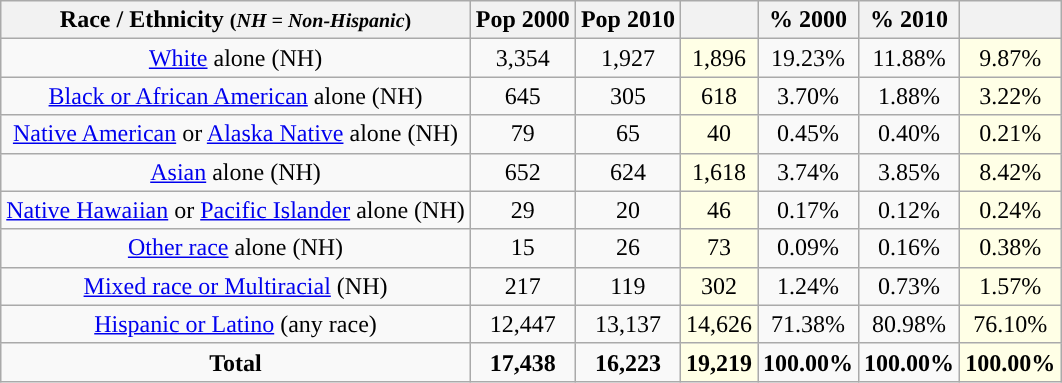<table class="wikitable" style="text-align:center;">
<tr>
<th>Race / Ethnicity <small>(<em>NH = Non-Hispanic</em>)</small></th>
<th>Pop 2000</th>
<th>Pop 2010</th>
<th></th>
<th>% 2000</th>
<th>% 2010</th>
<th></th>
</tr>
<tr>
<td><a href='#'>White</a> alone (NH)</td>
<td>3,354</td>
<td>1,927</td>
<td style='background: #ffffe6;'>1,896</td>
<td>19.23%</td>
<td>11.88%</td>
<td style='background: #ffffe6;'>9.87%</td>
</tr>
<tr>
<td><a href='#'>Black or African American</a> alone (NH)</td>
<td>645</td>
<td>305</td>
<td style='background: #ffffe6;'>618</td>
<td>3.70%</td>
<td>1.88%</td>
<td style='background: #ffffe6;'>3.22%</td>
</tr>
<tr>
<td><a href='#'>Native American</a> or <a href='#'>Alaska Native</a> alone (NH)</td>
<td>79</td>
<td>65</td>
<td style='background: #ffffe6;'>40</td>
<td>0.45%</td>
<td>0.40%</td>
<td style='background: #ffffe6;'>0.21%</td>
</tr>
<tr>
<td><a href='#'>Asian</a> alone (NH)</td>
<td>652</td>
<td>624</td>
<td style='background: #ffffe6;'>1,618</td>
<td>3.74%</td>
<td>3.85%</td>
<td style='background: #ffffe6;'>8.42%</td>
</tr>
<tr>
<td><a href='#'>Native Hawaiian</a> or <a href='#'>Pacific Islander</a> alone (NH)</td>
<td>29</td>
<td>20</td>
<td style='background: #ffffe6;'>46</td>
<td>0.17%</td>
<td>0.12%</td>
<td style='background: #ffffe6;'>0.24%</td>
</tr>
<tr>
<td><a href='#'>Other race</a> alone (NH)</td>
<td>15</td>
<td>26</td>
<td style='background: #ffffe6;'>73</td>
<td>0.09%</td>
<td>0.16%</td>
<td style='background: #ffffe6;'>0.38%</td>
</tr>
<tr>
<td><a href='#'>Mixed race or Multiracial</a> (NH)</td>
<td>217</td>
<td>119</td>
<td style='background: #ffffe6;'>302</td>
<td>1.24%</td>
<td>0.73%</td>
<td style='background: #ffffe6;'>1.57%</td>
</tr>
<tr>
<td><a href='#'>Hispanic or Latino</a> (any race)</td>
<td>12,447</td>
<td>13,137</td>
<td style='background: #ffffe6;'>14,626</td>
<td>71.38%</td>
<td>80.98%</td>
<td style='background: #ffffe6;'>76.10%</td>
</tr>
<tr>
<td><strong>Total</strong></td>
<td><strong>17,438</strong></td>
<td><strong>16,223</strong></td>
<td style='background: #ffffe6;'><strong>19,219</strong></td>
<td><strong>100.00%</strong></td>
<td><strong>100.00%</strong></td>
<td style='background: #ffffe6;'><strong>100.00%</strong></td>
</tr>
</table>
